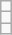<table class="wikitable">
<tr>
<td></td>
</tr>
<tr>
<td></td>
</tr>
<tr>
<td></td>
</tr>
</table>
